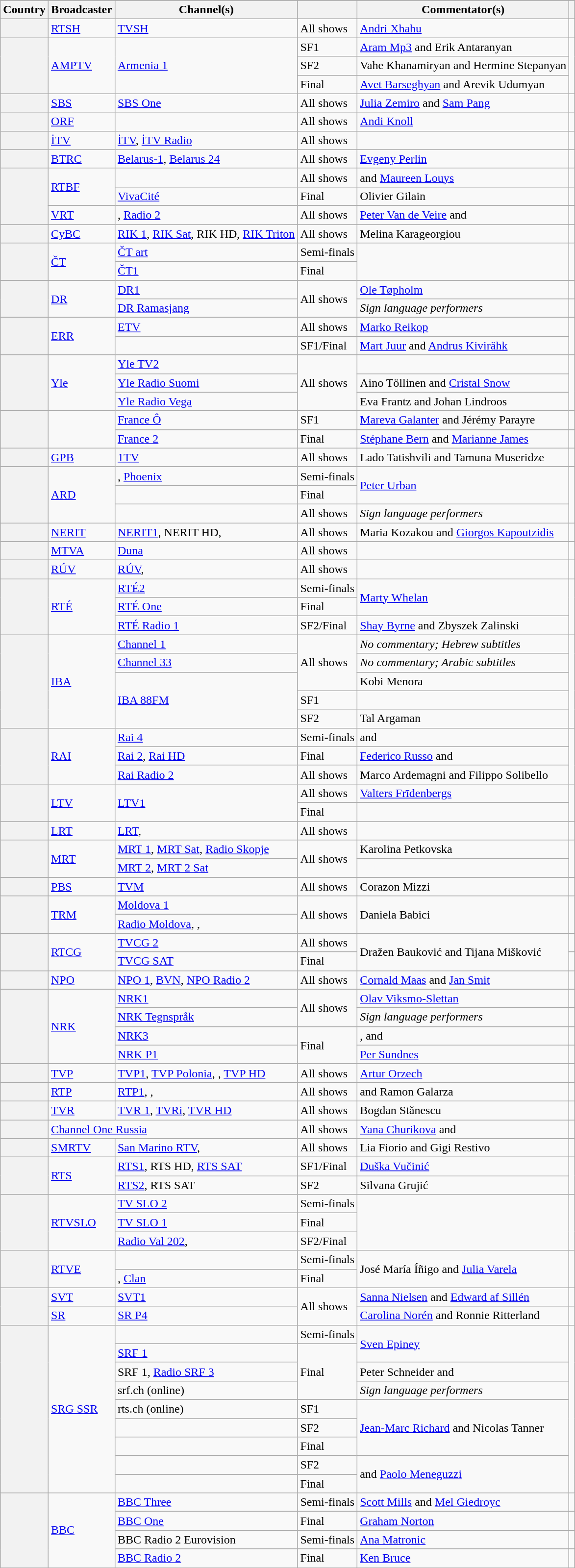<table class="wikitable plainrowheaders">
<tr>
</tr>
<tr>
<th scope="col">Country</th>
<th scope="col">Broadcaster</th>
<th scope="col">Channel(s)</th>
<th scope="col"></th>
<th scope="col">Commentator(s)</th>
<th scope="col"></th>
</tr>
<tr>
<th scope="row"></th>
<td><a href='#'>RTSH</a></td>
<td><a href='#'>TVSH</a></td>
<td>All shows</td>
<td><a href='#'>Andri Xhahu</a></td>
<td></td>
</tr>
<tr>
<th scope="rowgroup" rowspan="3"></th>
<td rowspan="3"><a href='#'>AMPTV</a></td>
<td rowspan="3"><a href='#'>Armenia 1</a></td>
<td>SF1</td>
<td><a href='#'>Aram Mp3</a> and Erik Antaranyan</td>
<td rowspan="3"></td>
</tr>
<tr>
<td>SF2</td>
<td>Vahe Khanamiryan and Hermine Stepanyan</td>
</tr>
<tr>
<td>Final</td>
<td><a href='#'>Avet Barseghyan</a> and Arevik Udumyan</td>
</tr>
<tr>
<th scope="row"></th>
<td><a href='#'>SBS</a></td>
<td><a href='#'>SBS One</a></td>
<td>All shows</td>
<td><a href='#'>Julia Zemiro</a> and <a href='#'>Sam Pang</a></td>
<td></td>
</tr>
<tr>
<th scope="row"></th>
<td><a href='#'>ORF</a></td>
<td></td>
<td>All shows</td>
<td><a href='#'>Andi Knoll</a></td>
<td></td>
</tr>
<tr>
<th scope="row"></th>
<td><a href='#'>İTV</a></td>
<td><a href='#'>İTV</a>, <a href='#'>İTV Radio</a></td>
<td>All shows</td>
<td></td>
<td></td>
</tr>
<tr>
<th scope="row"></th>
<td><a href='#'>BTRC</a></td>
<td><a href='#'>Belarus-1</a>, <a href='#'>Belarus 24</a></td>
<td>All shows</td>
<td><a href='#'>Evgeny Perlin</a></td>
<td></td>
</tr>
<tr>
<th scope="rowgroup" rowspan="3"></th>
<td rowspan="2"><a href='#'>RTBF</a></td>
<td></td>
<td>All shows</td>
<td> and <a href='#'>Maureen Louys</a></td>
<td></td>
</tr>
<tr>
<td><a href='#'>VivaCité</a></td>
<td>Final</td>
<td>Olivier Gilain</td>
<td></td>
</tr>
<tr>
<td><a href='#'>VRT</a></td>
<td>, <a href='#'>Radio 2</a></td>
<td>All shows</td>
<td><a href='#'>Peter Van de Veire</a> and </td>
<td></td>
</tr>
<tr>
<th scope="row"></th>
<td><a href='#'>CyBC</a></td>
<td><a href='#'>RIK 1</a>, <a href='#'>RIK Sat</a>, RIK HD, <a href='#'>RIK Triton</a></td>
<td>All shows</td>
<td>Melina Karageorgiou</td>
<td></td>
</tr>
<tr>
<th scope="rowgroup" rowspan="2"></th>
<td rowspan="2"><a href='#'>ČT</a></td>
<td><a href='#'>ČT art</a></td>
<td>Semi-finals</td>
<td rowspan="2"></td>
<td rowspan="2"></td>
</tr>
<tr>
<td><a href='#'>ČT1</a></td>
<td>Final</td>
</tr>
<tr>
<th scope="rowgroup" rowspan="2"></th>
<td rowspan="2"><a href='#'>DR</a></td>
<td><a href='#'>DR1</a></td>
<td rowspan="2">All shows</td>
<td><a href='#'>Ole Tøpholm</a></td>
<td></td>
</tr>
<tr>
<td><a href='#'>DR Ramasjang</a></td>
<td><em>Sign language performers</em></td>
<td></td>
</tr>
<tr>
<th scope="rowgroup" rowspan="2"></th>
<td rowspan="2"><a href='#'>ERR</a></td>
<td><a href='#'>ETV</a></td>
<td>All shows</td>
<td><a href='#'>Marko Reikop</a></td>
<td rowspan="2"></td>
</tr>
<tr>
<td></td>
<td>SF1/Final</td>
<td><a href='#'>Mart Juur</a> and <a href='#'>Andrus Kivirähk</a></td>
</tr>
<tr>
<th scope="rowgroup" rowspan="3"></th>
<td rowspan="3"><a href='#'>Yle</a></td>
<td><a href='#'>Yle TV2</a></td>
<td rowspan="3">All shows</td>
<td></td>
<td rowspan="3"></td>
</tr>
<tr>
<td><a href='#'>Yle Radio Suomi</a></td>
<td>Aino Töllinen and <a href='#'>Cristal Snow</a></td>
</tr>
<tr>
<td><a href='#'>Yle Radio Vega</a></td>
<td>Eva Frantz and Johan Lindroos</td>
</tr>
<tr>
<th scope="rowgroup" rowspan="2"></th>
<td rowspan="2"></td>
<td><a href='#'>France Ô</a></td>
<td>SF1</td>
<td><a href='#'>Mareva Galanter</a> and Jérémy Parayre</td>
<td></td>
</tr>
<tr>
<td><a href='#'>France 2</a></td>
<td>Final</td>
<td><a href='#'>Stéphane Bern</a> and <a href='#'>Marianne James</a></td>
<td></td>
</tr>
<tr>
<th scope="row"></th>
<td><a href='#'>GPB</a></td>
<td><a href='#'>1TV</a></td>
<td>All shows</td>
<td>Lado Tatishvili and Tamuna Museridze</td>
<td></td>
</tr>
<tr>
<th scope="rowgroup" rowspan="3"></th>
<td rowspan="3"><a href='#'>ARD</a></td>
<td>, <a href='#'>Phoenix</a></td>
<td>Semi-finals</td>
<td rowspan="2"><a href='#'>Peter Urban</a></td>
<td rowspan="3"></td>
</tr>
<tr>
<td></td>
<td>Final</td>
</tr>
<tr>
<td></td>
<td>All shows</td>
<td><em>Sign language performers</em></td>
</tr>
<tr>
<th scope="row"></th>
<td><a href='#'>NERIT</a></td>
<td><a href='#'>NERIT1</a>, NERIT HD, </td>
<td>All shows</td>
<td>Maria Kozakou and <a href='#'>Giorgos Kapoutzidis</a></td>
<td></td>
</tr>
<tr>
<th scope="row"></th>
<td><a href='#'>MTVA</a></td>
<td><a href='#'>Duna</a></td>
<td>All shows</td>
<td></td>
<td></td>
</tr>
<tr>
<th scope="row"></th>
<td><a href='#'>RÚV</a></td>
<td><a href='#'>RÚV</a>, </td>
<td>All shows</td>
<td></td>
<td></td>
</tr>
<tr>
<th scope="rowgroup" rowspan="3"></th>
<td rowspan="3"><a href='#'>RTÉ</a></td>
<td><a href='#'>RTÉ2</a></td>
<td>Semi-finals</td>
<td rowspan="2"><a href='#'>Marty Whelan</a></td>
<td rowspan="3"></td>
</tr>
<tr>
<td><a href='#'>RTÉ One</a></td>
<td>Final</td>
</tr>
<tr>
<td><a href='#'>RTÉ Radio 1</a></td>
<td>SF2/Final</td>
<td><a href='#'>Shay Byrne</a> and Zbyszek Zalinski</td>
</tr>
<tr>
<th scope="rowgroup" rowspan="5"></th>
<td rowspan="5"><a href='#'>IBA</a></td>
<td><a href='#'>Channel 1</a></td>
<td rowspan="3">All shows</td>
<td><em>No commentary; Hebrew subtitles</em></td>
<td rowspan="5"></td>
</tr>
<tr>
<td><a href='#'>Channel 33</a></td>
<td><em>No commentary; Arabic subtitles</em></td>
</tr>
<tr>
<td rowspan="3"><a href='#'>IBA 88FM</a></td>
<td>Kobi Menora</td>
</tr>
<tr>
<td>SF1</td>
<td></td>
</tr>
<tr>
<td>SF2</td>
<td>Tal Argaman</td>
</tr>
<tr>
<th scope="rowgroup" rowspan="3"></th>
<td rowspan="3"><a href='#'>RAI</a></td>
<td><a href='#'>Rai 4</a></td>
<td>Semi-finals</td>
<td> and </td>
<td rowspan="3"></td>
</tr>
<tr>
<td><a href='#'>Rai 2</a>, <a href='#'>Rai HD</a></td>
<td>Final</td>
<td><a href='#'>Federico Russo</a> and </td>
</tr>
<tr>
<td><a href='#'>Rai Radio 2</a></td>
<td>All shows</td>
<td>Marco Ardemagni and Filippo Solibello</td>
</tr>
<tr>
<th scope="rowgroup" rowspan="2"></th>
<td rowspan="2"><a href='#'>LTV</a></td>
<td rowspan="2"><a href='#'>LTV1</a></td>
<td>All shows</td>
<td><a href='#'>Valters Frīdenbergs</a></td>
<td rowspan="2"></td>
</tr>
<tr>
<td>Final</td>
<td></td>
</tr>
<tr>
<th scope="row"></th>
<td><a href='#'>LRT</a></td>
<td><a href='#'>LRT</a>, </td>
<td>All shows</td>
<td></td>
<td></td>
</tr>
<tr>
<th scope="rowgroup" rowspan="2"></th>
<td rowspan="2"><a href='#'>MRT</a></td>
<td><a href='#'>MRT 1</a>, <a href='#'>MRT Sat</a>, <a href='#'>Radio Skopje</a></td>
<td rowspan="2">All shows</td>
<td>Karolina Petkovska</td>
<td rowspan="2"></td>
</tr>
<tr>
<td><a href='#'>MRT 2</a>, <a href='#'>MRT 2 Sat</a></td>
<td></td>
</tr>
<tr>
<th scope="row"></th>
<td><a href='#'>PBS</a></td>
<td><a href='#'>TVM</a></td>
<td>All shows</td>
<td>Corazon Mizzi</td>
<td></td>
</tr>
<tr>
<th scope="rowgroup" rowspan="2"></th>
<td rowspan="2"><a href='#'>TRM</a></td>
<td><a href='#'>Moldova 1</a></td>
<td rowspan="2">All shows</td>
<td rowspan="2">Daniela Babici</td>
<td rowspan="2"></td>
</tr>
<tr>
<td><a href='#'>Radio Moldova</a>, , </td>
</tr>
<tr>
<th scope="rowgroup" rowspan="2"></th>
<td rowspan="2"><a href='#'>RTCG</a></td>
<td><a href='#'>TVCG 2</a></td>
<td>All shows</td>
<td rowspan="2">Dražen Bauković and Tijana Mišković</td>
<td></td>
</tr>
<tr>
<td><a href='#'>TVCG SAT</a></td>
<td>Final</td>
<td></td>
</tr>
<tr>
<th scope="row"></th>
<td><a href='#'>NPO</a></td>
<td><a href='#'>NPO 1</a>, <a href='#'>BVN</a>, <a href='#'>NPO Radio 2</a></td>
<td>All shows</td>
<td><a href='#'>Cornald Maas</a> and <a href='#'>Jan Smit</a></td>
<td></td>
</tr>
<tr>
<th scope="rowgroup" rowspan="4"></th>
<td rowspan="4"><a href='#'>NRK</a></td>
<td><a href='#'>NRK1</a></td>
<td rowspan="2">All shows</td>
<td><a href='#'>Olav Viksmo-Slettan</a></td>
<td></td>
</tr>
<tr>
<td><a href='#'>NRK Tegnspråk</a></td>
<td><em>Sign language performers</em></td>
<td></td>
</tr>
<tr>
<td><a href='#'>NRK3</a></td>
<td rowspan="2">Final</td>
<td>,  and </td>
<td></td>
</tr>
<tr>
<td><a href='#'>NRK P1</a></td>
<td><a href='#'>Per Sundnes</a></td>
<td></td>
</tr>
<tr>
<th scope="row"></th>
<td><a href='#'>TVP</a></td>
<td><a href='#'>TVP1</a>, <a href='#'>TVP Polonia</a>, , <a href='#'>TVP HD</a></td>
<td>All shows</td>
<td><a href='#'>Artur Orzech</a></td>
<td></td>
</tr>
<tr>
<th scope="row"></th>
<td><a href='#'>RTP</a></td>
<td><a href='#'>RTP1</a>, , </td>
<td>All shows</td>
<td> and Ramon Galarza</td>
<td></td>
</tr>
<tr>
<th scope="row"></th>
<td><a href='#'>TVR</a></td>
<td><a href='#'>TVR 1</a>, <a href='#'>TVRi</a>, <a href='#'>TVR HD</a></td>
<td>All shows</td>
<td>Bogdan Stănescu</td>
<td></td>
</tr>
<tr>
<th scope="row"></th>
<td colspan="2"><a href='#'>Channel One Russia</a></td>
<td>All shows</td>
<td><a href='#'>Yana Churikova</a> and </td>
<td></td>
</tr>
<tr>
<th scope="row"></th>
<td><a href='#'>SMRTV</a></td>
<td><a href='#'>San Marino RTV</a>, </td>
<td>All shows</td>
<td>Lia Fiorio and Gigi Restivo</td>
<td></td>
</tr>
<tr>
<th scope="rowgroup" rowspan="2"></th>
<td rowspan="2"><a href='#'>RTS</a></td>
<td><a href='#'>RTS1</a>, RTS HD, <a href='#'>RTS SAT</a></td>
<td>SF1/Final</td>
<td><a href='#'>Duška Vučinić</a></td>
<td rowspan="2"></td>
</tr>
<tr>
<td><a href='#'>RTS2</a>, RTS SAT</td>
<td>SF2</td>
<td>Silvana Grujić</td>
</tr>
<tr>
<th scope="rowgroup" rowspan="3"></th>
<td rowspan="3"><a href='#'>RTVSLO</a></td>
<td><a href='#'>TV SLO 2</a></td>
<td>Semi-finals</td>
<td rowspan="3"></td>
<td rowspan="3"></td>
</tr>
<tr>
<td><a href='#'>TV SLO 1</a></td>
<td>Final</td>
</tr>
<tr>
<td><a href='#'>Radio Val 202</a>, </td>
<td>SF2/Final</td>
</tr>
<tr>
<th scope="rowgroup" rowspan="2"></th>
<td rowspan="2"><a href='#'>RTVE</a></td>
<td></td>
<td>Semi-finals</td>
<td rowspan="2">José María Íñigo and <a href='#'>Julia Varela</a></td>
<td rowspan="2"></td>
</tr>
<tr>
<td>, <a href='#'>Clan</a></td>
<td>Final</td>
</tr>
<tr>
<th scope="rowgroup" rowspan="2"></th>
<td><a href='#'>SVT</a></td>
<td><a href='#'>SVT1</a></td>
<td rowspan="2">All shows</td>
<td><a href='#'>Sanna Nielsen</a> and <a href='#'>Edward af Sillén</a></td>
<td></td>
</tr>
<tr>
<td><a href='#'>SR</a></td>
<td><a href='#'>SR P4</a></td>
<td><a href='#'>Carolina Norén</a> and Ronnie Ritterland</td>
<td></td>
</tr>
<tr>
<th scope="rowgroup" rowspan="9"></th>
<td rowspan="9"><a href='#'>SRG SSR</a></td>
<td></td>
<td>Semi-finals</td>
<td rowspan="2"><a href='#'>Sven Epiney</a></td>
<td rowspan="9"></td>
</tr>
<tr>
<td><a href='#'>SRF 1</a></td>
<td rowspan="3">Final</td>
</tr>
<tr>
<td>SRF 1, <a href='#'>Radio SRF 3</a></td>
<td>Peter Schneider and </td>
</tr>
<tr>
<td>srf.ch (online)</td>
<td><em>Sign language performers</em></td>
</tr>
<tr>
<td>rts.ch (online)</td>
<td>SF1</td>
<td rowspan="3"><a href='#'>Jean-Marc Richard</a> and Nicolas Tanner</td>
</tr>
<tr>
<td></td>
<td>SF2</td>
</tr>
<tr>
<td></td>
<td>Final</td>
</tr>
<tr>
<td></td>
<td>SF2</td>
<td rowspan="2"> and <a href='#'>Paolo Meneguzzi</a></td>
</tr>
<tr>
<td></td>
<td>Final</td>
</tr>
<tr>
<th scope="rowgroup" rowspan="4"></th>
<td rowspan="4"><a href='#'>BBC</a></td>
<td><a href='#'>BBC Three</a></td>
<td>Semi-finals</td>
<td><a href='#'>Scott Mills</a> and <a href='#'>Mel Giedroyc</a></td>
<td></td>
</tr>
<tr>
<td><a href='#'>BBC One</a></td>
<td>Final</td>
<td><a href='#'>Graham Norton</a></td>
<td></td>
</tr>
<tr>
<td>BBC Radio 2 Eurovision</td>
<td>Semi-finals</td>
<td><a href='#'>Ana Matronic</a></td>
<td></td>
</tr>
<tr>
<td><a href='#'>BBC Radio 2</a></td>
<td>Final</td>
<td><a href='#'>Ken Bruce</a></td>
<td></td>
</tr>
</table>
